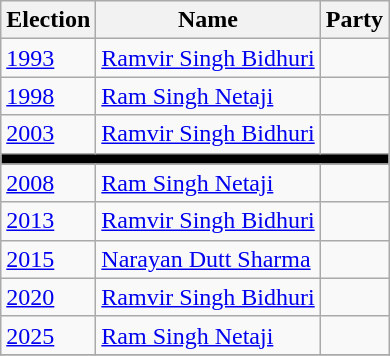<table class="wikitable sortable">
<tr>
<th>Election</th>
<th>Name</th>
<th colspan=2>Party</th>
</tr>
<tr>
<td><a href='#'>1993</a></td>
<td><a href='#'>Ramvir Singh Bidhuri</a></td>
<td></td>
</tr>
<tr>
<td><a href='#'>1998</a></td>
<td><a href='#'>Ram Singh Netaji</a></td>
<td></td>
</tr>
<tr>
<td><a href='#'>2003</a></td>
<td><a href='#'>Ramvir Singh Bidhuri</a></td>
<td></td>
</tr>
<tr>
<td colspan=4 align=center bgcolor = black><small><em><a href='#'></a></em></small></td>
</tr>
<tr>
<td><a href='#'>2008</a></td>
<td><a href='#'>Ram Singh Netaji</a></td>
<td></td>
</tr>
<tr>
<td><a href='#'>2013</a></td>
<td><a href='#'>Ramvir Singh Bidhuri</a></td>
<td></td>
</tr>
<tr>
<td><a href='#'>2015</a></td>
<td><a href='#'>Narayan Dutt Sharma</a></td>
<td></td>
</tr>
<tr>
<td><a href='#'>2020</a></td>
<td><a href='#'>Ramvir Singh Bidhuri</a></td>
<td></td>
</tr>
<tr>
<td><a href='#'>2025</a></td>
<td><a href='#'>Ram Singh Netaji</a></td>
<td></td>
</tr>
<tr>
</tr>
</table>
